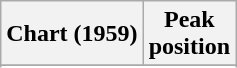<table class="wikitable sortable">
<tr>
<th align="center">Chart (1959)</th>
<th align="center">Peak<br>position</th>
</tr>
<tr>
</tr>
<tr>
</tr>
</table>
